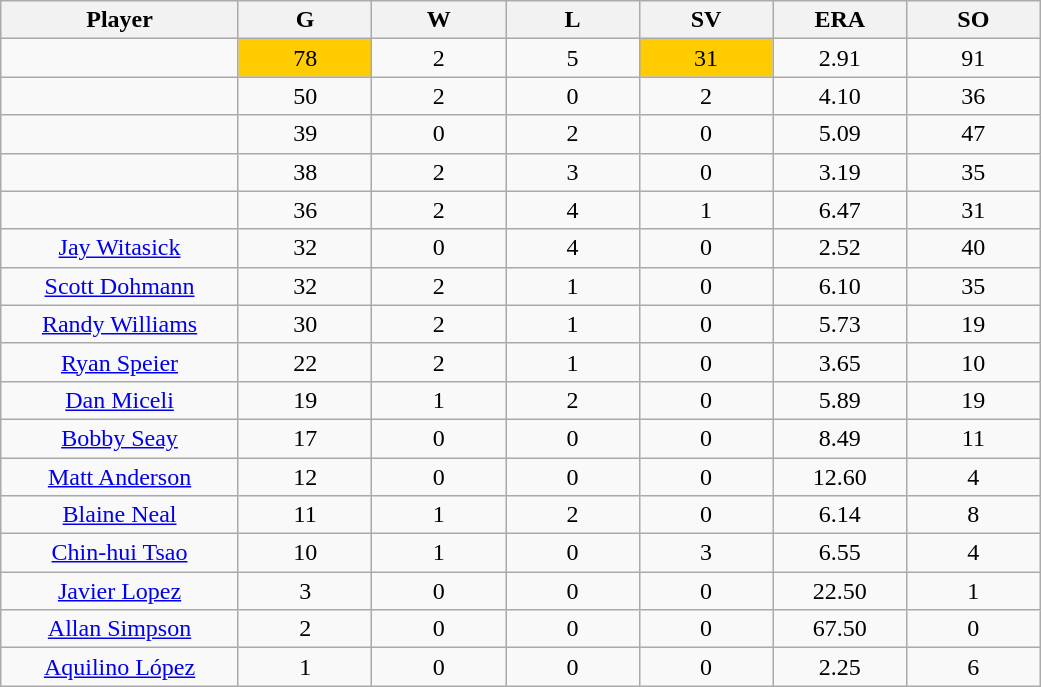<table class="wikitable sortable">
<tr>
<th bgcolor="#DDDDFF" width="16%">Player</th>
<th bgcolor="#DDDDFF" width="9%">G</th>
<th bgcolor="#DDDDFF" width="9%">W</th>
<th bgcolor="#DDDDFF" width="9%">L</th>
<th bgcolor="#DDDDFF" width="9%">SV</th>
<th bgcolor="#DDDDFF" width="9%">ERA</th>
<th bgcolor="#DDDDFF" width="9%">SO</th>
</tr>
<tr align="center">
<td></td>
<td bgcolor="#FFCC00">78</td>
<td>2</td>
<td>5</td>
<td bgcolor="#FFCC00">31</td>
<td>2.91</td>
<td>91</td>
</tr>
<tr align="center">
<td></td>
<td>50</td>
<td>2</td>
<td>0</td>
<td>2</td>
<td>4.10</td>
<td>36</td>
</tr>
<tr align="center">
<td></td>
<td>39</td>
<td>0</td>
<td>2</td>
<td>0</td>
<td>5.09</td>
<td>47</td>
</tr>
<tr align="center">
<td></td>
<td>38</td>
<td>2</td>
<td>3</td>
<td>0</td>
<td>3.19</td>
<td>35</td>
</tr>
<tr align="center">
<td></td>
<td>36</td>
<td>2</td>
<td>4</td>
<td>1</td>
<td>6.47</td>
<td>31</td>
</tr>
<tr align="center">
<td><a href='#'>Jay Witasick</a></td>
<td>32</td>
<td>0</td>
<td>4</td>
<td>0</td>
<td>2.52</td>
<td>40</td>
</tr>
<tr align=center>
<td><a href='#'>Scott Dohmann</a></td>
<td>32</td>
<td>2</td>
<td>1</td>
<td>0</td>
<td>6.10</td>
<td>35</td>
</tr>
<tr align=center>
<td><a href='#'>Randy Williams</a></td>
<td>30</td>
<td>2</td>
<td>1</td>
<td>0</td>
<td>5.73</td>
<td>19</td>
</tr>
<tr align=center>
<td><a href='#'>Ryan Speier</a></td>
<td>22</td>
<td>2</td>
<td>1</td>
<td>0</td>
<td>3.65</td>
<td>10</td>
</tr>
<tr align=center>
<td><a href='#'>Dan Miceli</a></td>
<td>19</td>
<td>1</td>
<td>2</td>
<td>0</td>
<td>5.89</td>
<td>19</td>
</tr>
<tr align=center>
<td><a href='#'>Bobby Seay</a></td>
<td>17</td>
<td>0</td>
<td>0</td>
<td>0</td>
<td>8.49</td>
<td>11</td>
</tr>
<tr align=center>
<td><a href='#'>Matt Anderson</a></td>
<td>12</td>
<td>0</td>
<td>0</td>
<td>0</td>
<td>12.60</td>
<td>4</td>
</tr>
<tr align=center>
<td><a href='#'>Blaine Neal</a></td>
<td>11</td>
<td>1</td>
<td>2</td>
<td>0</td>
<td>6.14</td>
<td>8</td>
</tr>
<tr align=center>
<td><a href='#'>Chin-hui Tsao</a></td>
<td>10</td>
<td>1</td>
<td>0</td>
<td>3</td>
<td>6.55</td>
<td>4</td>
</tr>
<tr align=center>
<td><a href='#'>Javier Lopez</a></td>
<td>3</td>
<td>0</td>
<td>0</td>
<td>0</td>
<td>22.50</td>
<td>1</td>
</tr>
<tr align=center>
<td><a href='#'>Allan Simpson</a></td>
<td>2</td>
<td>0</td>
<td>0</td>
<td>0</td>
<td>67.50</td>
<td>0</td>
</tr>
<tr align=center>
<td><a href='#'>Aquilino López</a></td>
<td>1</td>
<td>0</td>
<td>0</td>
<td>0</td>
<td>2.25</td>
<td>6</td>
</tr>
</table>
